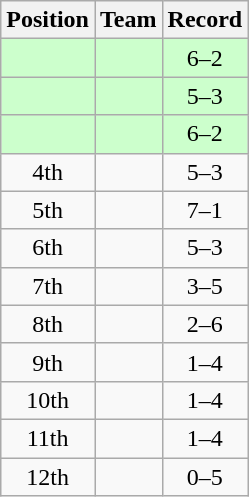<table class="wikitable" style="text-align:center">
<tr>
<th>Position</th>
<th>Team</th>
<th>Record</th>
</tr>
<tr bgcolor=#ccffcc>
<td></td>
<td align=left></td>
<td>6–2</td>
</tr>
<tr bgcolor=#ccffcc>
<td></td>
<td align=left></td>
<td>5–3</td>
</tr>
<tr bgcolor=#ccffcc>
<td></td>
<td align=left></td>
<td>6–2</td>
</tr>
<tr>
<td>4th</td>
<td align=left></td>
<td>5–3</td>
</tr>
<tr>
<td>5th</td>
<td align=left></td>
<td>7–1</td>
</tr>
<tr>
<td>6th</td>
<td align=left></td>
<td>5–3</td>
</tr>
<tr>
<td>7th</td>
<td align=left></td>
<td>3–5</td>
</tr>
<tr>
<td>8th</td>
<td align=left></td>
<td>2–6</td>
</tr>
<tr>
<td>9th</td>
<td align=left></td>
<td>1–4</td>
</tr>
<tr>
<td>10th</td>
<td align=left></td>
<td>1–4</td>
</tr>
<tr>
<td>11th</td>
<td align=left></td>
<td>1–4</td>
</tr>
<tr>
<td>12th</td>
<td align=left></td>
<td>0–5</td>
</tr>
</table>
